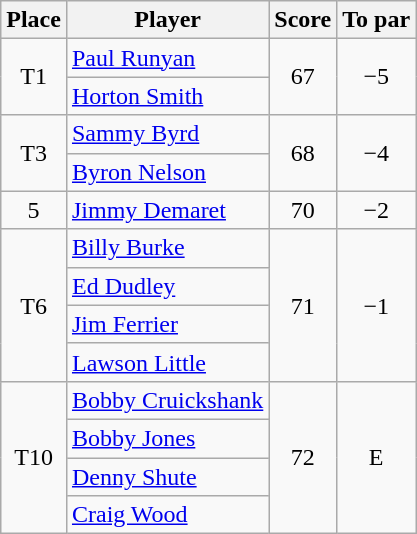<table class="wikitable">
<tr>
<th>Place</th>
<th>Player</th>
<th>Score</th>
<th>To par</th>
</tr>
<tr>
<td rowspan=2 align="center">T1</td>
<td> <a href='#'>Paul Runyan</a></td>
<td rowspan=2 align="center">67</td>
<td rowspan=2 align="center">−5</td>
</tr>
<tr>
<td> <a href='#'>Horton Smith</a></td>
</tr>
<tr>
<td rowspan="2" align="center">T3</td>
<td> <a href='#'>Sammy Byrd</a></td>
<td rowspan="2" align="center">68</td>
<td rowspan="2" align="center">−4</td>
</tr>
<tr>
<td> <a href='#'>Byron Nelson</a></td>
</tr>
<tr>
<td align="center">5</td>
<td> <a href='#'>Jimmy Demaret</a></td>
<td align="center">70</td>
<td align="center">−2</td>
</tr>
<tr>
<td rowspan=4 align="center">T6</td>
<td> <a href='#'>Billy Burke</a></td>
<td rowspan="4" align="center">71</td>
<td rowspan="4" align="center">−1</td>
</tr>
<tr>
<td> <a href='#'>Ed Dudley</a></td>
</tr>
<tr>
<td> <a href='#'>Jim Ferrier</a></td>
</tr>
<tr>
<td> <a href='#'>Lawson Little</a></td>
</tr>
<tr>
<td rowspan=4 align="center">T10</td>
<td> <a href='#'>Bobby Cruickshank</a></td>
<td rowspan=4 align="center">72</td>
<td rowspan=4 align="center">E</td>
</tr>
<tr>
<td> <a href='#'>Bobby Jones</a></td>
</tr>
<tr>
<td> <a href='#'>Denny Shute</a></td>
</tr>
<tr>
<td> <a href='#'>Craig Wood</a></td>
</tr>
</table>
